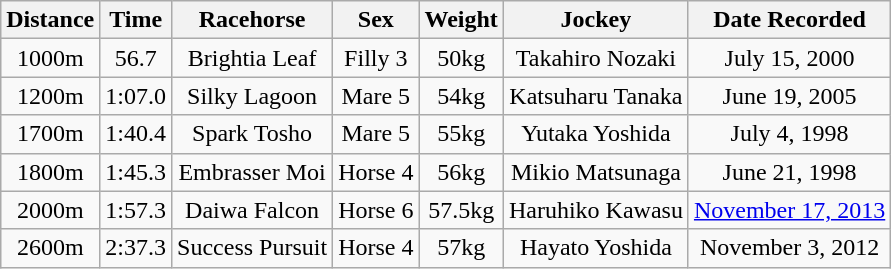<table class="wikitable" style="text-align: center;">
<tr>
<th>Distance</th>
<th>Time</th>
<th>Racehorse</th>
<th>Sex</th>
<th>Weight</th>
<th>Jockey</th>
<th>Date Recorded</th>
</tr>
<tr>
<td>1000m</td>
<td>56.7</td>
<td>Brightia Leaf</td>
<td>Filly 3</td>
<td>50kg</td>
<td>Takahiro Nozaki</td>
<td>July 15, 2000</td>
</tr>
<tr>
<td>1200m</td>
<td>1:07.0</td>
<td>Silky Lagoon</td>
<td>Mare 5</td>
<td>54kg</td>
<td>Katsuharu Tanaka</td>
<td>June 19, 2005</td>
</tr>
<tr>
<td>1700m</td>
<td>1:40.4</td>
<td>Spark Tosho</td>
<td>Mare 5</td>
<td>55kg</td>
<td>Yutaka Yoshida</td>
<td>July 4, 1998</td>
</tr>
<tr>
<td>1800m</td>
<td>1:45.3</td>
<td>Embrasser Moi</td>
<td>Horse 4</td>
<td>56kg</td>
<td>Mikio Matsunaga</td>
<td>June 21, 1998</td>
</tr>
<tr>
<td>2000m</td>
<td>1:57.3</td>
<td>Daiwa Falcon</td>
<td>Horse 6</td>
<td>57.5kg</td>
<td>Haruhiko Kawasu</td>
<td><a href='#'>November 17, 2013</a></td>
</tr>
<tr>
<td>2600m</td>
<td>2:37.3</td>
<td>Success Pursuit</td>
<td>Horse 4</td>
<td>57kg</td>
<td>Hayato Yoshida</td>
<td>November 3, 2012</td>
</tr>
</table>
